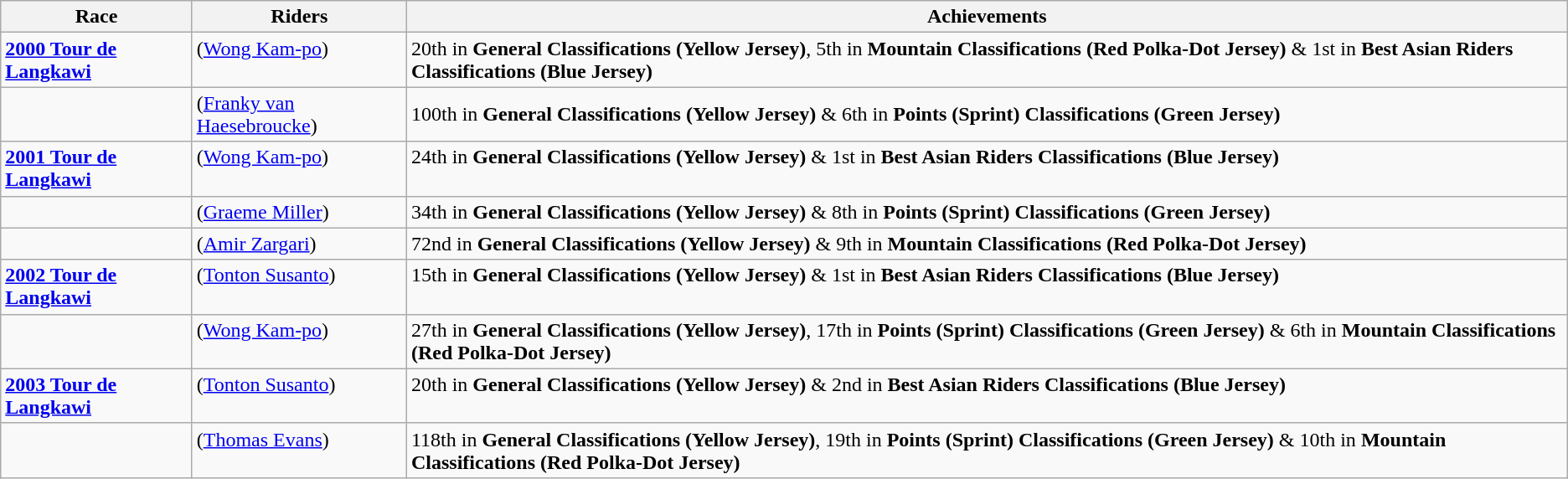<table class="wikitable">
<tr>
<th Align=Left>Race</th>
<th Align=Left>Riders</th>
<th Align=Left>Achievements</th>
</tr>
<tr>
<td><strong><a href='#'>2000 Tour de Langkawi</a></strong></td>
<td VAlign=Top>(<a href='#'>Wong Kam-po</a>)</td>
<td>20th in <strong>General Classifications (Yellow Jersey)</strong>, 5th in <strong>Mountain Classifications (Red Polka-Dot Jersey)</strong> & 1st in <strong>Best Asian Riders Classifications (Blue Jersey)</strong></td>
</tr>
<tr>
<td></td>
<td VAlign=Top>(<a href='#'>Franky van Haesebroucke</a>)</td>
<td>100th in <strong>General Classifications (Yellow Jersey)</strong> & 6th in <strong>Points (Sprint) Classifications (Green Jersey)</strong></td>
</tr>
<tr>
<td VAlign=Top><strong><a href='#'>2001 Tour de Langkawi</a></strong></td>
<td VAlign=Top>(<a href='#'>Wong Kam-po</a>)</td>
<td VAlign=Top>24th in <strong>General Classifications (Yellow Jersey)</strong> & 1st in <strong>Best Asian Riders Classifications (Blue Jersey)</strong></td>
</tr>
<tr>
<td VAlign=Top></td>
<td VAlign=Top>(<a href='#'>Graeme Miller</a>)</td>
<td VAlign=Top>34th in <strong>General Classifications (Yellow Jersey)</strong> & 8th in <strong>Points (Sprint) Classifications (Green Jersey)</strong></td>
</tr>
<tr>
<td VAlign=Top></td>
<td VAlign=Top>(<a href='#'>Amir Zargari</a>)</td>
<td VAlign=Top>72nd in <strong>General Classifications (Yellow Jersey)</strong> & 9th in <strong>Mountain Classifications (Red Polka-Dot Jersey)</strong></td>
</tr>
<tr>
<td VAlign=Top><strong><a href='#'>2002 Tour de Langkawi</a> </strong></td>
<td VAlign=Top>(<a href='#'>Tonton Susanto</a>)</td>
<td VAlign=Top>15th in <strong>General Classifications (Yellow Jersey)</strong> & 1st in <strong>Best Asian Riders Classifications (Blue Jersey)</strong></td>
</tr>
<tr>
<td VAlign=Top></td>
<td VAlign=Top>(<a href='#'>Wong Kam-po</a>)</td>
<td VAlign=Top>27th in <strong>General Classifications (Yellow Jersey)</strong>, 17th in <strong>Points (Sprint) Classifications (Green Jersey)</strong> & 6th in <strong>Mountain Classifications (Red Polka-Dot Jersey)</strong></td>
</tr>
<tr>
<td VAlign=Top><strong><a href='#'>2003 Tour de Langkawi</a></strong></td>
<td VAlign=Top>(<a href='#'>Tonton Susanto</a>)</td>
<td VAlign=Top>20th in <strong>General Classifications (Yellow Jersey)</strong> & 2nd in <strong>Best Asian Riders Classifications (Blue Jersey)</strong></td>
</tr>
<tr>
<td VAlign=Top></td>
<td VAlign=Top>(<a href='#'>Thomas Evans</a>)</td>
<td VAlign=Top>118th in <strong>General Classifications (Yellow Jersey)</strong>, 19th in <strong>Points (Sprint) Classifications (Green Jersey)</strong> & 10th in <strong>Mountain Classifications (Red Polka-Dot Jersey)</strong></td>
</tr>
</table>
